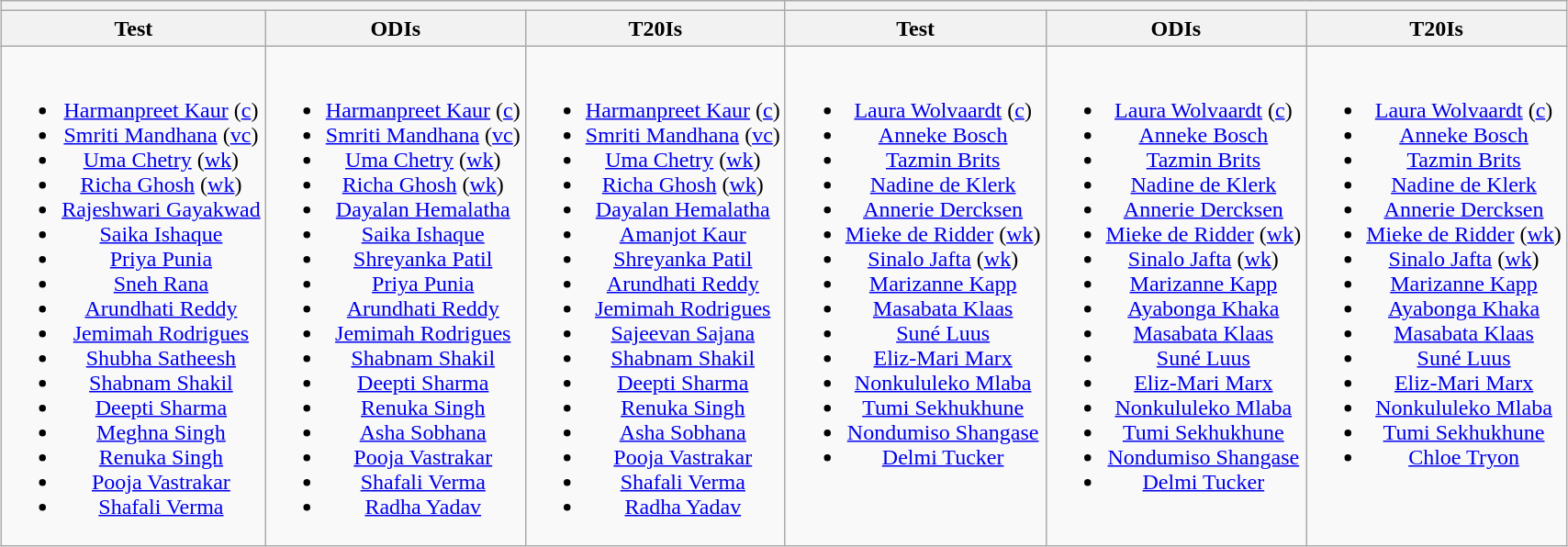<table class="wikitable" style="text-align:center; margin:auto">
<tr>
<th colspan="3"></th>
<th colspan="3"></th>
</tr>
<tr>
<th>Test</th>
<th>ODIs</th>
<th>T20Is</th>
<th>Test</th>
<th>ODIs</th>
<th>T20Is</th>
</tr>
<tr style="vertical-align:top">
<td><br><ul><li><a href='#'>Harmanpreet Kaur</a> (<a href='#'>c</a>)</li><li><a href='#'>Smriti Mandhana</a> (<a href='#'>vc</a>)</li><li><a href='#'>Uma Chetry</a> (<a href='#'>wk</a>)</li><li><a href='#'>Richa Ghosh</a> (<a href='#'>wk</a>)</li><li><a href='#'>Rajeshwari Gayakwad</a></li><li><a href='#'>Saika Ishaque</a></li><li><a href='#'>Priya Punia</a></li><li><a href='#'>Sneh Rana</a></li><li><a href='#'>Arundhati Reddy</a></li><li><a href='#'>Jemimah Rodrigues</a></li><li><a href='#'>Shubha Satheesh</a></li><li><a href='#'>Shabnam Shakil</a></li><li><a href='#'>Deepti Sharma</a></li><li><a href='#'>Meghna Singh</a></li><li><a href='#'>Renuka Singh</a></li><li><a href='#'>Pooja Vastrakar</a></li><li><a href='#'>Shafali Verma</a></li></ul></td>
<td><br><ul><li><a href='#'>Harmanpreet Kaur</a> (<a href='#'>c</a>)</li><li><a href='#'>Smriti Mandhana</a> (<a href='#'>vc</a>)</li><li><a href='#'>Uma Chetry</a> (<a href='#'>wk</a>)</li><li><a href='#'>Richa Ghosh</a> (<a href='#'>wk</a>)</li><li><a href='#'>Dayalan Hemalatha</a></li><li><a href='#'>Saika Ishaque</a></li><li><a href='#'>Shreyanka Patil</a></li><li><a href='#'>Priya Punia</a></li><li><a href='#'>Arundhati Reddy</a></li><li><a href='#'>Jemimah Rodrigues</a></li><li><a href='#'>Shabnam Shakil</a></li><li><a href='#'>Deepti Sharma</a></li><li><a href='#'>Renuka Singh</a></li><li><a href='#'>Asha Sobhana</a></li><li><a href='#'>Pooja Vastrakar</a></li><li><a href='#'>Shafali Verma</a></li><li><a href='#'>Radha Yadav</a></li></ul></td>
<td><br><ul><li><a href='#'>Harmanpreet Kaur</a> (<a href='#'>c</a>)</li><li><a href='#'>Smriti Mandhana</a> (<a href='#'>vc</a>)</li><li><a href='#'>Uma Chetry</a> (<a href='#'>wk</a>)</li><li><a href='#'>Richa Ghosh</a> (<a href='#'>wk</a>)</li><li><a href='#'>Dayalan Hemalatha</a></li><li><a href='#'>Amanjot Kaur</a></li><li><a href='#'>Shreyanka Patil</a></li><li><a href='#'>Arundhati Reddy</a></li><li><a href='#'>Jemimah Rodrigues</a></li><li><a href='#'>Sajeevan Sajana</a></li><li><a href='#'>Shabnam Shakil</a></li><li><a href='#'>Deepti Sharma</a></li><li><a href='#'>Renuka Singh</a></li><li><a href='#'>Asha Sobhana</a></li><li><a href='#'>Pooja Vastrakar</a></li><li><a href='#'>Shafali Verma</a></li><li><a href='#'>Radha Yadav</a></li></ul></td>
<td><br><ul><li><a href='#'>Laura Wolvaardt</a> (<a href='#'>c</a>)</li><li><a href='#'>Anneke Bosch</a></li><li><a href='#'>Tazmin Brits</a></li><li><a href='#'>Nadine de Klerk</a></li><li><a href='#'>Annerie Dercksen</a></li><li><a href='#'>Mieke de Ridder</a> (<a href='#'>wk</a>)</li><li><a href='#'>Sinalo Jafta</a> (<a href='#'>wk</a>)</li><li><a href='#'>Marizanne Kapp</a></li><li><a href='#'>Masabata Klaas</a></li><li><a href='#'>Suné Luus</a></li><li><a href='#'>Eliz-Mari Marx</a></li><li><a href='#'>Nonkululeko Mlaba</a></li><li><a href='#'>Tumi Sekhukhune</a></li><li><a href='#'>Nondumiso Shangase</a></li><li><a href='#'>Delmi Tucker</a></li></ul></td>
<td><br><ul><li><a href='#'>Laura Wolvaardt</a> (<a href='#'>c</a>)</li><li><a href='#'>Anneke Bosch</a></li><li><a href='#'>Tazmin Brits</a></li><li><a href='#'>Nadine de Klerk</a></li><li><a href='#'>Annerie Dercksen</a></li><li><a href='#'>Mieke de Ridder</a> (<a href='#'>wk</a>)</li><li><a href='#'>Sinalo Jafta</a> (<a href='#'>wk</a>)</li><li><a href='#'>Marizanne Kapp</a></li><li><a href='#'>Ayabonga Khaka</a></li><li><a href='#'>Masabata Klaas</a></li><li><a href='#'>Suné Luus</a></li><li><a href='#'>Eliz-Mari Marx</a></li><li><a href='#'>Nonkululeko Mlaba</a></li><li><a href='#'>Tumi Sekhukhune</a></li><li><a href='#'>Nondumiso Shangase</a></li><li><a href='#'>Delmi Tucker</a></li></ul></td>
<td><br><ul><li><a href='#'>Laura Wolvaardt</a> (<a href='#'>c</a>)</li><li><a href='#'>Anneke Bosch</a></li><li><a href='#'>Tazmin Brits</a></li><li><a href='#'>Nadine de Klerk</a></li><li><a href='#'>Annerie Dercksen</a></li><li><a href='#'>Mieke de Ridder</a> (<a href='#'>wk</a>)</li><li><a href='#'>Sinalo Jafta</a> (<a href='#'>wk</a>)</li><li><a href='#'>Marizanne Kapp</a></li><li><a href='#'>Ayabonga Khaka</a></li><li><a href='#'>Masabata Klaas</a></li><li><a href='#'>Suné Luus</a></li><li><a href='#'>Eliz-Mari Marx</a></li><li><a href='#'>Nonkululeko Mlaba</a></li><li><a href='#'>Tumi Sekhukhune</a></li><li><a href='#'>Chloe Tryon</a></li></ul></td>
</tr>
</table>
